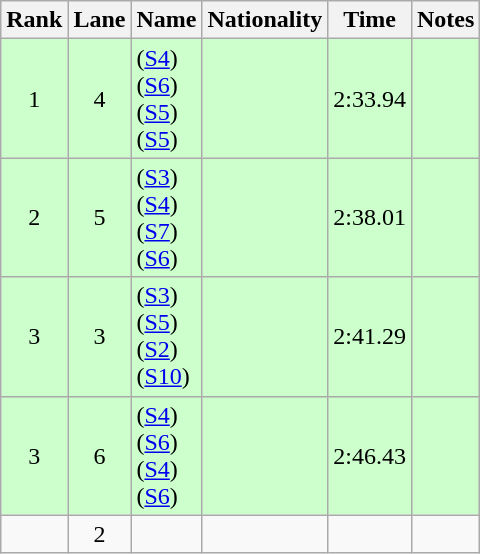<table class="wikitable sortable" style="text-align:center">
<tr>
<th>Rank</th>
<th>Lane</th>
<th>Name</th>
<th>Nationality</th>
<th>Time</th>
<th>Notes</th>
</tr>
<tr bgcolor=ccffcc>
<td>1</td>
<td>4</td>
<td align=left> (<a href='#'>S4</a>)<br> (<a href='#'>S6</a>)<br> (<a href='#'>S5</a>)<br> (<a href='#'>S5</a>)</td>
<td align=left></td>
<td>2:33.94</td>
<td><strong></strong></td>
</tr>
<tr bgcolor=ccffcc>
<td>2</td>
<td>5</td>
<td align=left> (<a href='#'>S3</a>)<br>(<a href='#'>S4</a>) <br> (<a href='#'>S7</a>)<br> (<a href='#'>S6</a>)</td>
<td align=left></td>
<td>2:38.01</td>
<td><strong></strong></td>
</tr>
<tr bgcolor=ccffcc>
<td>3</td>
<td>3</td>
<td align=left> (<a href='#'>S3</a>)<br> (<a href='#'>S5</a>)<br> (<a href='#'>S2</a>)<br> (<a href='#'>S10</a>)</td>
<td align=left></td>
<td>2:41.29</td>
<td><strong></strong></td>
</tr>
<tr bgcolor=ccffcc>
<td>3</td>
<td>6</td>
<td align=left> (<a href='#'>S4</a>)<br>(<a href='#'>S6</a>)<br> (<a href='#'>S4</a>)<br> (<a href='#'>S6</a>)</td>
<td align=left></td>
<td>2:46.43</td>
<td><strong></strong></td>
</tr>
<tr>
<td></td>
<td>2</td>
<td align=left></td>
<td align=left></td>
<td></td>
<td><strong></strong></td>
</tr>
</table>
